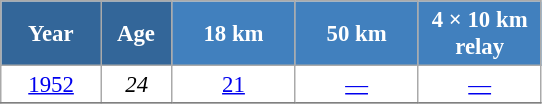<table class="wikitable" style="font-size:95%; text-align:center; border:grey solid 1px; border-collapse:collapse; background:#ffffff;">
<tr>
<th style="background-color:#369; color:white; width:60px;"> Year </th>
<th style="background-color:#369; color:white; width:40px;"> Age </th>
<th style="background-color:#4180be; color:white; width:75px;"> 18 km </th>
<th style="background-color:#4180be; color:white; width:75px;"> 50 km </th>
<th style="background-color:#4180be; color:white; width:75px;"> 4 × 10 km <br> relay </th>
</tr>
<tr>
<td><a href='#'>1952</a></td>
<td><em>24</em></td>
<td><a href='#'>21</a></td>
<td><a href='#'>—</a></td>
<td><a href='#'>—</a></td>
</tr>
<tr>
</tr>
</table>
